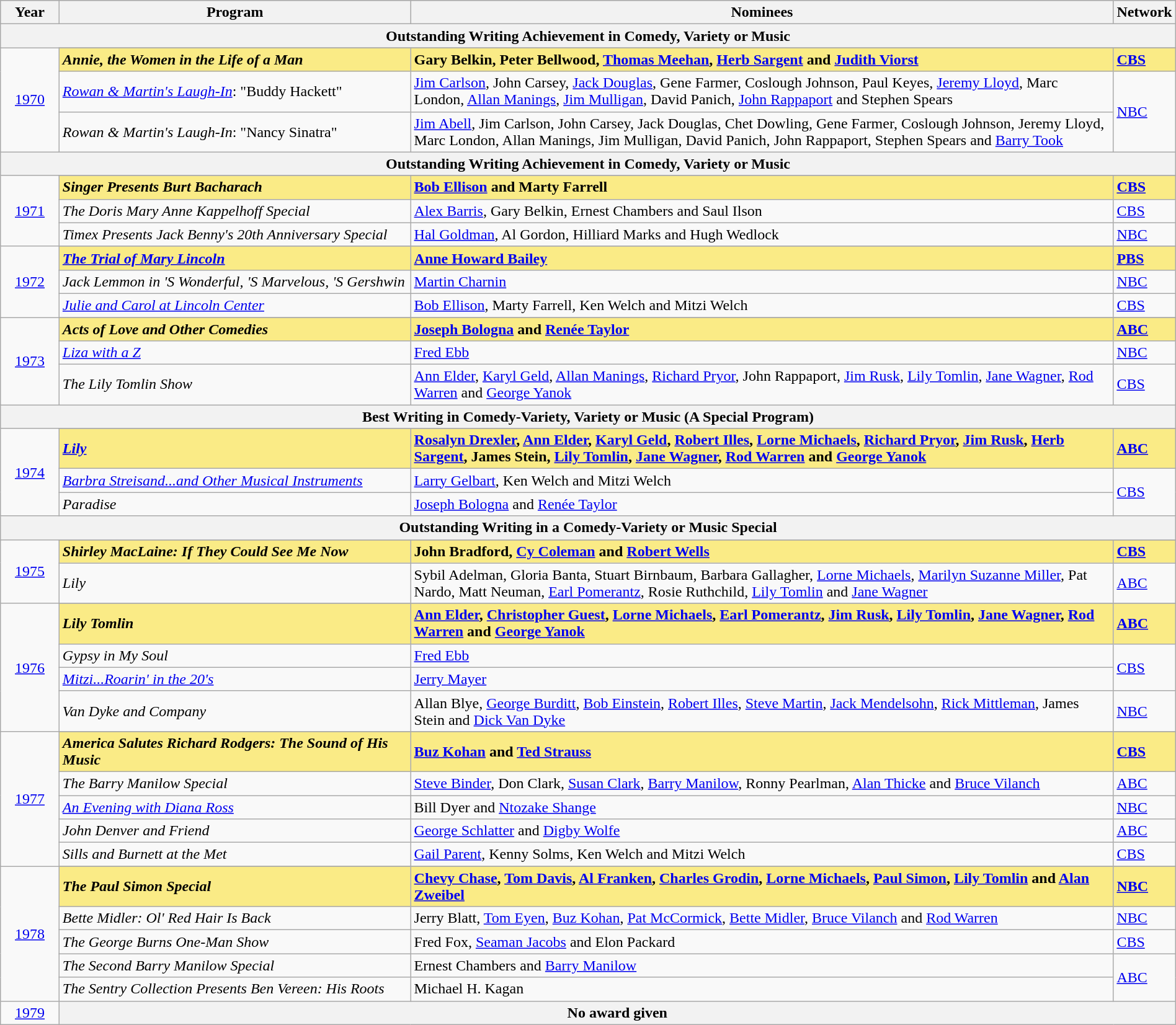<table class="wikitable" style="width:100%">
<tr style="background:#bebebe;">
<th style="width:5%;">Year</th>
<th style="width:30%;">Program</th>
<th style="width:60%;">Nominees</th>
<th style="width:5%;">Network</th>
</tr>
<tr>
<th colspan=4>Outstanding Writing Achievement in Comedy, Variety or Music</th>
</tr>
<tr>
<td rowspan=4 style="text-align:center"><a href='#'>1970</a></td>
</tr>
<tr style="background:#FAEB86">
<td><strong><em>Annie, the Women in the Life of a Man</em></strong></td>
<td><strong>Gary Belkin, Peter Bellwood, <a href='#'>Thomas Meehan</a>, <a href='#'>Herb Sargent</a> and <a href='#'>Judith Viorst</a></strong></td>
<td><strong><a href='#'>CBS</a></strong></td>
</tr>
<tr>
<td><em><a href='#'>Rowan & Martin's Laugh-In</a></em>: "Buddy Hackett"</td>
<td><a href='#'>Jim Carlson</a>, John Carsey, <a href='#'>Jack Douglas</a>, Gene Farmer, Coslough Johnson, Paul Keyes, <a href='#'>Jeremy Lloyd</a>, Marc London, <a href='#'>Allan Manings</a>, <a href='#'>Jim Mulligan</a>, David Panich, <a href='#'>John Rappaport</a> and Stephen Spears</td>
<td rowspan=2><a href='#'>NBC</a></td>
</tr>
<tr>
<td><em>Rowan & Martin's Laugh-In</em>: "Nancy Sinatra"</td>
<td><a href='#'>Jim Abell</a>, Jim Carlson, John Carsey, Jack Douglas, Chet Dowling, Gene Farmer, Coslough Johnson, Jeremy Lloyd, Marc London, Allan Manings, Jim Mulligan, David Panich, John Rappaport, Stephen Spears and <a href='#'>Barry Took</a></td>
</tr>
<tr>
<th colspan="4">Outstanding Writing Achievement in Comedy, Variety or Music</th>
</tr>
<tr>
<td rowspan="4" align=center><a href='#'>1971</a><br></td>
</tr>
<tr style="background:#FAEB86;">
<td><strong><em>Singer Presents Burt Bacharach</em></strong></td>
<td><strong><a href='#'>Bob Ellison</a> and Marty Farrell</strong></td>
<td><strong><a href='#'>CBS</a></strong></td>
</tr>
<tr>
<td><em>The Doris Mary Anne Kappelhoff Special</em></td>
<td><a href='#'>Alex Barris</a>, Gary Belkin, Ernest Chambers and Saul Ilson</td>
<td><a href='#'>CBS</a></td>
</tr>
<tr>
<td><em>Timex Presents Jack Benny's 20th Anniversary Special</em></td>
<td><a href='#'>Hal Goldman</a>, Al Gordon, Hilliard Marks and Hugh Wedlock</td>
<td><a href='#'>NBC</a></td>
</tr>
<tr>
<td rowspan="4" align=center><a href='#'>1972</a><br></td>
</tr>
<tr style="background:#FAEB86;">
<td><strong><em><a href='#'>The Trial of Mary Lincoln</a></em></strong></td>
<td><strong><a href='#'>Anne Howard Bailey</a></strong></td>
<td><strong><a href='#'>PBS</a></strong></td>
</tr>
<tr>
<td><em>Jack Lemmon in 'S Wonderful, 'S Marvelous, 'S Gershwin</em></td>
<td><a href='#'>Martin Charnin</a></td>
<td><a href='#'>NBC</a></td>
</tr>
<tr>
<td><em><a href='#'>Julie and Carol at Lincoln Center</a></em></td>
<td><a href='#'>Bob Ellison</a>, Marty Farrell, Ken Welch and Mitzi Welch</td>
<td><a href='#'>CBS</a></td>
</tr>
<tr>
<td rowspan="4" align=center><a href='#'>1973</a><br></td>
</tr>
<tr style="background:#FAEB86;">
<td><strong><em>Acts of Love and Other Comedies</em></strong></td>
<td><strong><a href='#'>Joseph Bologna</a> and <a href='#'>Renée Taylor</a></strong></td>
<td><strong><a href='#'>ABC</a></strong></td>
</tr>
<tr>
<td><em><a href='#'>Liza with a Z</a></em></td>
<td><a href='#'>Fred Ebb</a></td>
<td><a href='#'>NBC</a></td>
</tr>
<tr>
<td><em>The Lily Tomlin Show</em></td>
<td><a href='#'>Ann Elder</a>, <a href='#'>Karyl Geld</a>, <a href='#'>Allan Manings</a>, <a href='#'>Richard Pryor</a>, John Rappaport, <a href='#'>Jim Rusk</a>, <a href='#'>Lily Tomlin</a>, <a href='#'>Jane Wagner</a>, <a href='#'>Rod Warren</a> and <a href='#'>George Yanok</a></td>
<td><a href='#'>CBS</a></td>
</tr>
<tr>
<th colspan="4">Best Writing in Comedy-Variety, Variety or Music (A Special Program)</th>
</tr>
<tr>
<td rowspan="4" align=center><a href='#'>1974</a><br></td>
</tr>
<tr style="background:#FAEB86;">
<td><strong><em><a href='#'>Lily</a></em></strong></td>
<td><strong><a href='#'>Rosalyn Drexler</a>, <a href='#'>Ann Elder</a>, <a href='#'>Karyl Geld</a>, <a href='#'>Robert Illes</a>, <a href='#'>Lorne Michaels</a>, <a href='#'>Richard Pryor</a>, <a href='#'>Jim Rusk</a>, <a href='#'>Herb Sargent</a>, James Stein, <a href='#'>Lily Tomlin</a>, <a href='#'>Jane Wagner</a>, <a href='#'>Rod Warren</a> and <a href='#'>George Yanok</a></strong></td>
<td><strong><a href='#'>ABC</a></strong></td>
</tr>
<tr>
<td><em><a href='#'>Barbra Streisand...and Other Musical Instruments</a></em></td>
<td><a href='#'>Larry Gelbart</a>, Ken Welch and Mitzi Welch</td>
<td rowspan=2><a href='#'>CBS</a></td>
</tr>
<tr>
<td><em>Paradise</em></td>
<td><a href='#'>Joseph Bologna</a> and <a href='#'>Renée Taylor</a></td>
</tr>
<tr>
<th colspan="4">Outstanding Writing in a Comedy-Variety or Music Special</th>
</tr>
<tr>
<td rowspan="3" align=center><a href='#'>1975</a><br></td>
</tr>
<tr style="background:#FAEB86;">
<td><strong><em>Shirley MacLaine: If They Could See Me Now</em></strong></td>
<td><strong>John Bradford, <a href='#'>Cy Coleman</a> and <a href='#'>Robert Wells</a></strong></td>
<td><strong><a href='#'>CBS</a></strong></td>
</tr>
<tr>
<td><em>Lily</em></td>
<td>Sybil Adelman, Gloria Banta, Stuart Birnbaum, Barbara Gallagher, <a href='#'>Lorne Michaels</a>, <a href='#'>Marilyn Suzanne Miller</a>, Pat Nardo, Matt Neuman, <a href='#'>Earl Pomerantz</a>, Rosie Ruthchild, <a href='#'>Lily Tomlin</a> and <a href='#'>Jane Wagner</a></td>
<td><a href='#'>ABC</a></td>
</tr>
<tr>
<td rowspan="5" align=center><a href='#'>1976</a><br></td>
</tr>
<tr style="background:#FAEB86;">
<td><strong><em>Lily Tomlin</em></strong></td>
<td><strong><a href='#'>Ann Elder</a>, <a href='#'>Christopher Guest</a>, <a href='#'>Lorne Michaels</a>, <a href='#'>Earl Pomerantz</a>, <a href='#'>Jim Rusk</a>, <a href='#'>Lily Tomlin</a>, <a href='#'>Jane Wagner</a>, <a href='#'>Rod Warren</a> and <a href='#'>George Yanok</a></strong></td>
<td><strong><a href='#'>ABC</a></strong></td>
</tr>
<tr>
<td><em>Gypsy in My Soul</em></td>
<td><a href='#'>Fred Ebb</a></td>
<td rowspan=2><a href='#'>CBS</a></td>
</tr>
<tr>
<td><em><a href='#'>Mitzi...Roarin' in the 20's</a></em></td>
<td><a href='#'>Jerry Mayer</a></td>
</tr>
<tr>
<td><em>Van Dyke and Company</em></td>
<td>Allan Blye, <a href='#'>George Burditt</a>, <a href='#'>Bob Einstein</a>, <a href='#'>Robert Illes</a>, <a href='#'>Steve Martin</a>, <a href='#'>Jack Mendelsohn</a>, <a href='#'>Rick Mittleman</a>, James Stein and <a href='#'>Dick Van Dyke</a></td>
<td><a href='#'>NBC</a></td>
</tr>
<tr>
<td rowspan="6" align=center><a href='#'>1977</a><br></td>
</tr>
<tr style="background:#FAEB86;">
<td><strong><em>America Salutes Richard Rodgers: The Sound of His Music</em></strong></td>
<td><strong><a href='#'>Buz Kohan</a> and <a href='#'>Ted Strauss</a></strong></td>
<td><strong><a href='#'>CBS</a></strong></td>
</tr>
<tr>
<td><em>The Barry Manilow Special</em></td>
<td><a href='#'>Steve Binder</a>, Don Clark, <a href='#'>Susan Clark</a>, <a href='#'>Barry Manilow</a>, Ronny Pearlman, <a href='#'>Alan Thicke</a> and <a href='#'>Bruce Vilanch</a></td>
<td><a href='#'>ABC</a></td>
</tr>
<tr>
<td><em><a href='#'>An Evening with Diana Ross</a></em></td>
<td>Bill Dyer and <a href='#'>Ntozake Shange</a></td>
<td><a href='#'>NBC</a></td>
</tr>
<tr>
<td><em>John Denver and Friend</em></td>
<td><a href='#'>George Schlatter</a> and <a href='#'>Digby Wolfe</a></td>
<td><a href='#'>ABC</a></td>
</tr>
<tr>
<td><em>Sills and Burnett at the Met</em></td>
<td><a href='#'>Gail Parent</a>, Kenny Solms, Ken Welch and Mitzi Welch</td>
<td><a href='#'>CBS</a></td>
</tr>
<tr>
<td rowspan="6" align=center><a href='#'>1978</a><br></td>
</tr>
<tr style="background:#FAEB86;">
<td><strong><em>The Paul Simon Special</em></strong></td>
<td><strong><a href='#'>Chevy Chase</a>, <a href='#'>Tom Davis</a>, <a href='#'>Al Franken</a>, <a href='#'>Charles Grodin</a>, <a href='#'>Lorne Michaels</a>, <a href='#'>Paul Simon</a>, <a href='#'>Lily Tomlin</a> and <a href='#'>Alan Zweibel</a></strong></td>
<td><strong><a href='#'>NBC</a></strong></td>
</tr>
<tr>
<td><em>Bette Midler: Ol' Red Hair Is Back</em></td>
<td>Jerry Blatt, <a href='#'>Tom Eyen</a>, <a href='#'>Buz Kohan</a>, <a href='#'>Pat McCormick</a>, <a href='#'>Bette Midler</a>, <a href='#'>Bruce Vilanch</a> and <a href='#'>Rod Warren</a></td>
<td><a href='#'>NBC</a></td>
</tr>
<tr>
<td><em>The George Burns One-Man Show</em></td>
<td>Fred Fox, <a href='#'>Seaman Jacobs</a> and Elon Packard</td>
<td><a href='#'>CBS</a></td>
</tr>
<tr>
<td><em>The Second Barry Manilow Special</em></td>
<td>Ernest Chambers and <a href='#'>Barry Manilow</a></td>
<td rowspan=2><a href='#'>ABC</a></td>
</tr>
<tr>
<td><em>The Sentry Collection Presents Ben Vereen: His Roots</em></td>
<td>Michael H. Kagan</td>
</tr>
<tr>
<td align=center><a href='#'>1979</a></td>
<th colspan="3">No award given</th>
</tr>
</table>
